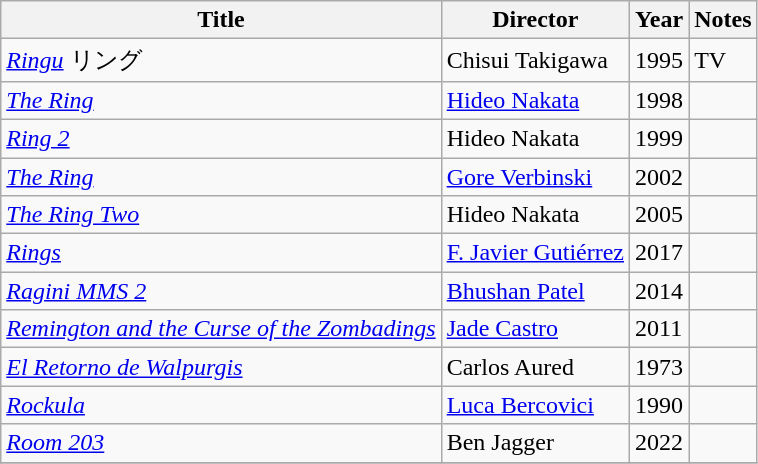<table class="wikitable">
<tr>
<th>Title</th>
<th>Director</th>
<th>Year</th>
<th>Notes</th>
</tr>
<tr>
<td><em><a href='#'>Ringu</a></em> リング</td>
<td>Chisui Takigawa</td>
<td>1995</td>
<td>TV</td>
</tr>
<tr>
<td><em><a href='#'>The Ring</a></em></td>
<td><a href='#'>Hideo Nakata</a></td>
<td>1998</td>
<td></td>
</tr>
<tr>
<td><em><a href='#'>Ring 2</a></em></td>
<td>Hideo Nakata</td>
<td>1999</td>
<td></td>
</tr>
<tr>
<td><em><a href='#'>The Ring</a></em></td>
<td><a href='#'>Gore Verbinski</a></td>
<td>2002</td>
<td></td>
</tr>
<tr>
<td><em><a href='#'>The Ring Two</a></em></td>
<td>Hideo Nakata</td>
<td>2005</td>
<td></td>
</tr>
<tr>
<td><em><a href='#'>Rings</a></em></td>
<td><a href='#'>F. Javier Gutiérrez</a></td>
<td>2017</td>
<td></td>
</tr>
<tr>
<td><em><a href='#'>Ragini MMS 2</a></em></td>
<td><a href='#'>Bhushan Patel</a></td>
<td>2014</td>
<td></td>
</tr>
<tr>
<td><em><a href='#'>Remington and the Curse of the Zombadings</a></em></td>
<td><a href='#'>Jade Castro</a></td>
<td>2011</td>
<td></td>
</tr>
<tr>
<td><em><a href='#'>El Retorno de Walpurgis</a></em></td>
<td>Carlos Aured</td>
<td>1973</td>
<td></td>
</tr>
<tr>
<td><em><a href='#'>Rockula</a></em></td>
<td><a href='#'>Luca Bercovici</a></td>
<td>1990</td>
<td></td>
</tr>
<tr>
<td><em><a href='#'>Room 203</a></em></td>
<td>Ben Jagger</td>
<td>2022</td>
<td></td>
</tr>
<tr>
</tr>
</table>
